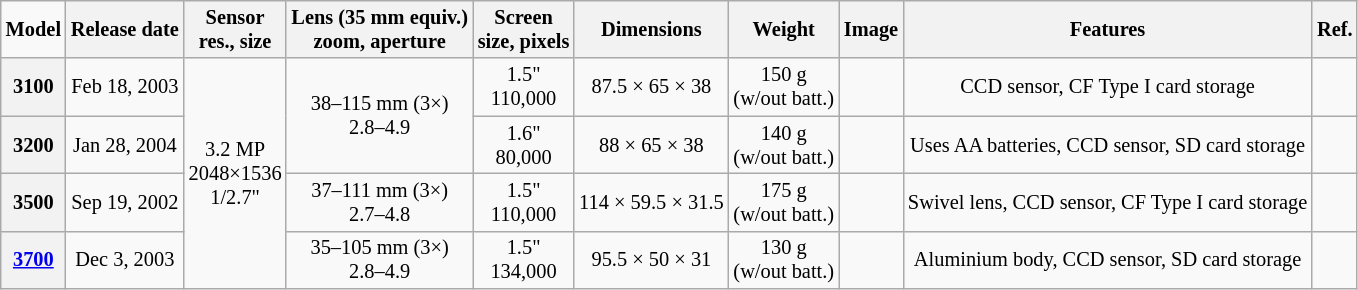<table class="wikitable" style="font-size:85%; text-align: center">
<tr>
<td><strong>Model</strong></td>
<th>Release date</th>
<th>Sensor<br>res., size</th>
<th>Lens (35 mm equiv.)<br>zoom, aperture</th>
<th>Screen<br>size, pixels</th>
<th>Dimensions<br></th>
<th>Weight</th>
<th>Image</th>
<th>Features</th>
<th>Ref.</th>
</tr>
<tr>
<th>3100</th>
<td>Feb 18, 2003</td>
<td rowspan="4">3.2 MP<br>2048×1536<br>1/2.7"</td>
<td rowspan="2">38–115 mm (3×)<br>2.8–4.9</td>
<td>1.5"<br>110,000</td>
<td>87.5 × 65 × 38</td>
<td>150 g<br>(w/out batt.)</td>
<td></td>
<td>CCD sensor, CF Type I card storage</td>
<td></td>
</tr>
<tr>
<th>3200</th>
<td>Jan 28, 2004</td>
<td>1.6"<br>80,000</td>
<td>88 × 65 × 38</td>
<td>140 g<br>(w/out batt.)</td>
<td></td>
<td>Uses AA batteries, CCD sensor, SD card storage</td>
<td></td>
</tr>
<tr>
<th>3500</th>
<td>Sep 19, 2002</td>
<td>37–111 mm (3×)<br>2.7–4.8</td>
<td>1.5"<br>110,000</td>
<td>114 × 59.5 × 31.5</td>
<td>175 g<br>(w/out batt.)</td>
<td></td>
<td>Swivel lens, CCD sensor, CF Type I card storage</td>
<td></td>
</tr>
<tr>
<th><a href='#'>3700</a></th>
<td>Dec 3, 2003</td>
<td>35–105 mm (3×)<br>2.8–4.9</td>
<td>1.5"<br>134,000</td>
<td>95.5 × 50 × 31</td>
<td>130 g<br>(w/out batt.)</td>
<td></td>
<td>Aluminium body, CCD sensor, SD card storage</td>
<td></td>
</tr>
</table>
